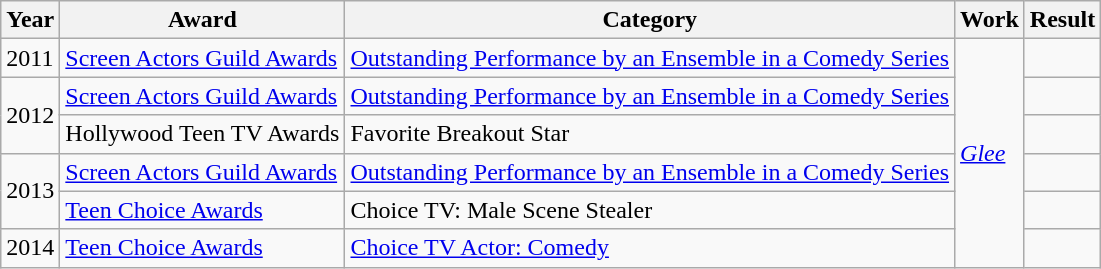<table class="wikitable sortable">
<tr>
<th>Year</th>
<th>Award</th>
<th>Category</th>
<th>Work</th>
<th>Result</th>
</tr>
<tr>
<td>2011</td>
<td><a href='#'>Screen Actors Guild Awards</a></td>
<td><a href='#'>Outstanding Performance by an Ensemble in a Comedy Series</a></td>
<td rowspan="6"><em><a href='#'>Glee</a></em></td>
<td></td>
</tr>
<tr>
<td rowspan="2">2012</td>
<td><a href='#'>Screen Actors Guild Awards</a></td>
<td><a href='#'>Outstanding Performance by an Ensemble in a Comedy Series</a></td>
<td></td>
</tr>
<tr>
<td>Hollywood Teen TV Awards</td>
<td>Favorite Breakout Star</td>
<td></td>
</tr>
<tr>
<td rowspan="2">2013</td>
<td><a href='#'>Screen Actors Guild Awards</a></td>
<td><a href='#'>Outstanding Performance by an Ensemble in a Comedy Series</a></td>
<td></td>
</tr>
<tr>
<td><a href='#'>Teen Choice Awards</a></td>
<td>Choice TV: Male Scene Stealer</td>
<td></td>
</tr>
<tr>
<td>2014</td>
<td><a href='#'>Teen Choice Awards</a></td>
<td><a href='#'>Choice TV Actor: Comedy</a></td>
<td></td>
</tr>
</table>
